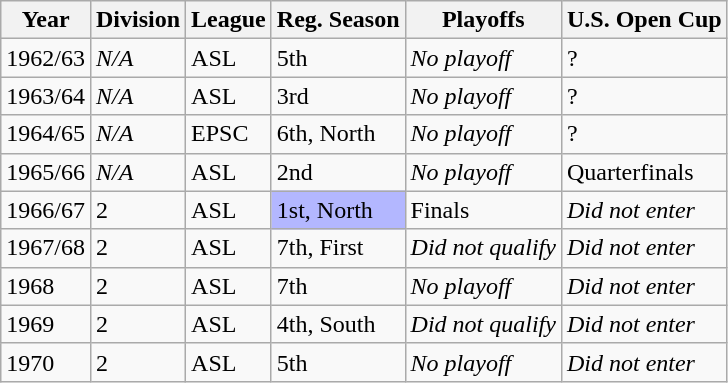<table class="wikitable">
<tr>
<th>Year</th>
<th>Division</th>
<th>League</th>
<th>Reg. Season</th>
<th>Playoffs</th>
<th>U.S. Open Cup</th>
</tr>
<tr>
<td>1962/63</td>
<td><em>N/A</em></td>
<td>ASL</td>
<td>5th</td>
<td><em>No playoff</em></td>
<td>?</td>
</tr>
<tr>
<td>1963/64</td>
<td><em>N/A</em></td>
<td>ASL</td>
<td>3rd</td>
<td><em>No playoff</em></td>
<td>?</td>
</tr>
<tr>
<td>1964/65</td>
<td><em>N/A</em></td>
<td>EPSC</td>
<td>6th, North</td>
<td><em>No playoff</em></td>
<td>?</td>
</tr>
<tr>
<td>1965/66</td>
<td><em>N/A</em></td>
<td>ASL</td>
<td>2nd</td>
<td><em>No playoff</em></td>
<td>Quarterfinals</td>
</tr>
<tr>
<td>1966/67</td>
<td>2</td>
<td>ASL</td>
<td bgcolor="B3B7FF">1st, North</td>
<td>Finals</td>
<td><em>Did not enter</em></td>
</tr>
<tr>
<td>1967/68</td>
<td>2</td>
<td>ASL</td>
<td>7th, First</td>
<td><em>Did not qualify</em></td>
<td><em>Did not enter</em></td>
</tr>
<tr>
<td>1968</td>
<td>2</td>
<td>ASL</td>
<td>7th</td>
<td><em>No playoff</em></td>
<td><em>Did not enter</em></td>
</tr>
<tr>
<td>1969</td>
<td>2</td>
<td>ASL</td>
<td>4th, South</td>
<td><em>Did not qualify</em></td>
<td><em>Did not enter</em></td>
</tr>
<tr>
<td>1970</td>
<td>2</td>
<td>ASL</td>
<td>5th</td>
<td><em>No playoff</em></td>
<td><em>Did not enter</em></td>
</tr>
</table>
